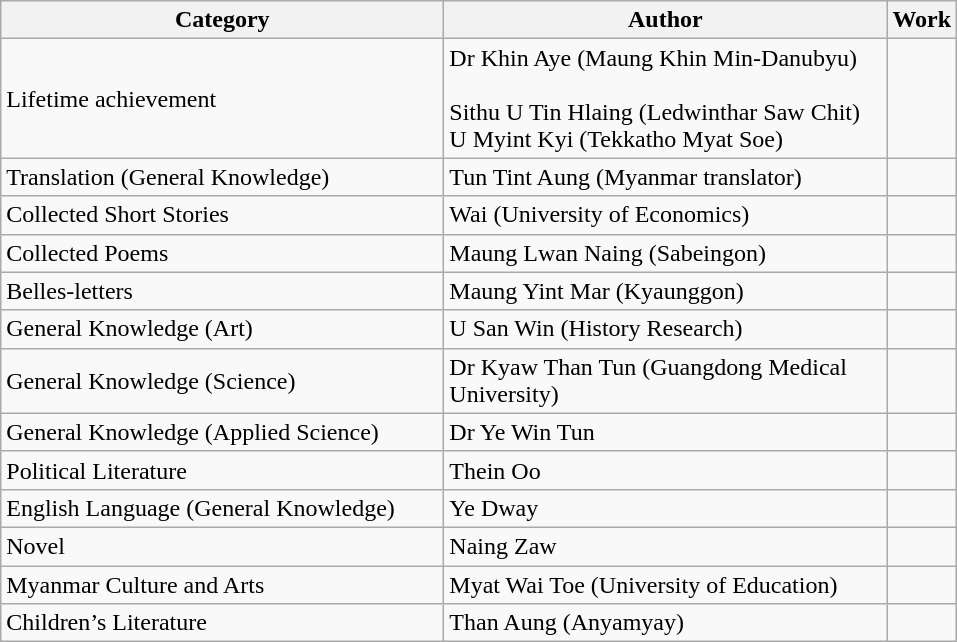<table class=wikitable>
<tr>
<th style="width:18em;">Category</th>
<th style="width:18em;">Author</th>
<th>Work</th>
</tr>
<tr>
<td>Lifetime achievement</td>
<td>Dr Khin Aye (Maung Khin Min-Danubyu)<br><br>Sithu U Tin Hlaing (Ledwinthar Saw Chit)<br>U Myint Kyi (Tekkatho Myat Soe)</td>
<td></td>
</tr>
<tr>
<td>Translation (General Knowledge)</td>
<td>Tun Tint Aung (Myanmar translator)</td>
<td></td>
</tr>
<tr>
<td>Collected Short Stories</td>
<td>Wai (University of Economics)</td>
<td></td>
</tr>
<tr>
<td>Collected Poems</td>
<td>Maung Lwan Naing (Sabeingon)</td>
<td></td>
</tr>
<tr>
<td>Belles-letters</td>
<td>Maung Yint Mar (Kyaunggon)</td>
<td></td>
</tr>
<tr>
<td>General Knowledge (Art)</td>
<td>U San Win (History Research)</td>
<td></td>
</tr>
<tr>
<td>General Knowledge (Science)</td>
<td>Dr Kyaw Than Tun (Guangdong Medical University)</td>
<td></td>
</tr>
<tr>
<td>General Knowledge (Applied Science)</td>
<td>Dr Ye Win Tun</td>
<td></td>
</tr>
<tr>
<td>Political Literature</td>
<td>Thein Oo</td>
<td></td>
</tr>
<tr>
<td>English Language (General Knowledge)</td>
<td>Ye Dway</td>
<td></td>
</tr>
<tr>
<td>Novel</td>
<td>Naing Zaw</td>
<td></td>
</tr>
<tr>
<td>Myanmar Culture and Arts</td>
<td>Myat Wai Toe (University of Education)</td>
<td></td>
</tr>
<tr>
<td>Children’s Literature</td>
<td>Than Aung (Anyamyay)</td>
<td></td>
</tr>
</table>
